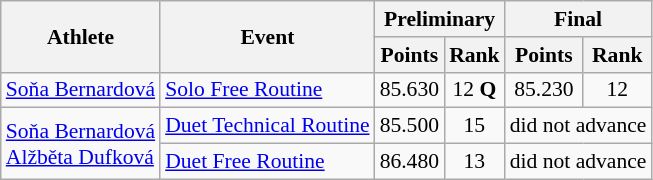<table class=wikitable style="font-size:90%">
<tr>
<th rowspan="2">Athlete</th>
<th rowspan="2">Event</th>
<th colspan="2">Preliminary</th>
<th colspan="2">Final</th>
</tr>
<tr>
<th>Points</th>
<th>Rank</th>
<th>Points</th>
<th>Rank</th>
</tr>
<tr>
<td rowspan="1"><a href='#'>Soňa Bernardová</a></td>
<td><a href='#'>Solo Free Routine</a></td>
<td align=center>85.630</td>
<td align=center>12 <strong>Q</strong></td>
<td align=center>85.230</td>
<td align=center>12</td>
</tr>
<tr>
<td rowspan="2"><a href='#'>Soňa Bernardová</a><br><a href='#'>Alžběta Dufková</a></td>
<td><a href='#'>Duet Technical Routine</a></td>
<td align=center>85.500</td>
<td align=center>15</td>
<td align=center colspan=2>did not advance</td>
</tr>
<tr>
<td><a href='#'>Duet Free Routine</a></td>
<td align=center>86.480</td>
<td align=center>13</td>
<td align=center colspan=2>did not advance</td>
</tr>
</table>
